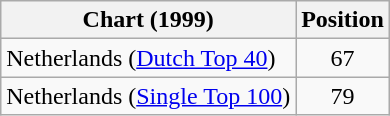<table class="wikitable sortable">
<tr>
<th>Chart (1999)</th>
<th>Position</th>
</tr>
<tr>
<td>Netherlands (<a href='#'>Dutch Top 40</a>)</td>
<td align="center">67</td>
</tr>
<tr>
<td>Netherlands (<a href='#'>Single Top 100</a>)</td>
<td align="center">79</td>
</tr>
</table>
